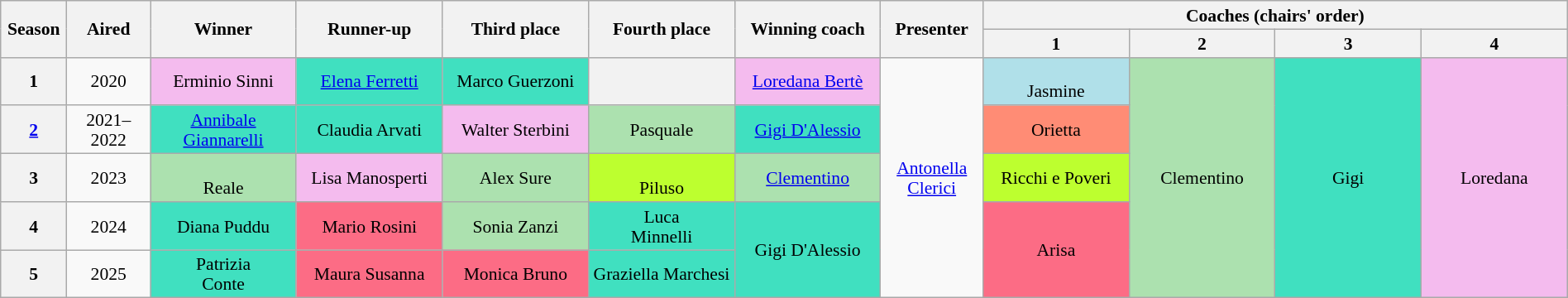<table class="wikitable" style="text-align:center; font-size:90%; line-height:16px; width:100%">
<tr>
<th width="1%" rowspan="2" scope="col">Season</th>
<th width="4%" rowspan="2" scope="col">Aired</th>
<th width="7%" rowspan="2" scope="col">Winner</th>
<th width="7%" rowspan="2" scope="col">Runner-up</th>
<th width="7%" rowspan="2" scope="col">Third place</th>
<th width="7%" rowspan="2" scope="col">Fourth place</th>
<th width="7%" rowspan="2" scope="col">Winning coach</th>
<th width="4%" rowspan="2" scope="col">Presenter</th>
<th width="20%" colspan="4" scope="col">Coaches (chairs' order)</th>
</tr>
<tr>
<th width="7%">1</th>
<th width="7%">2</th>
<th width="7%">3</th>
<th width="7%">4</th>
</tr>
<tr>
<th>1</th>
<td>2020</td>
<td style="background:#f4bbee">Erminio Sinni</td>
<td style="background:#40e0c0"><a href='#'>Elena Ferretti</a></td>
<td style="background:#40e0c0">Marco Guerzoni</td>
<th></th>
<td style="background:#f4bbee"><a href='#'>Loredana Bertè</a></td>
<td rowspan="12"><a href='#'>Antonella Clerici</a></td>
<td style="background:#b0e0e9"> <br>Jasmine</td>
<td rowspan="6" style="background:#ace1af">Clementino</td>
<td rowspan="6" style="background:#40e0c0">Gigi</td>
<td rowspan="6" style="background:#f4bbee">Loredana</td>
</tr>
<tr>
<th><a href='#'>2</a></th>
<td>2021–2022</td>
<td style="background:#40e0c0"><a href='#'>Annibale Giannarelli</a></td>
<td style="background:#40e0c0">Claudia Arvati</td>
<td style="background:#f4bbee">Walter Sterbini</td>
<td style="background:#ace1af"> Pasquale</td>
<td style="background:#40e0c0"><a href='#'>Gigi D'Alessio</a></td>
<td style="background:#ff8c75">Orietta</td>
</tr>
<tr>
<th>3</th>
<td>2023</td>
<td style="background:#ace1af"> <br>Reale</td>
<td style="background:#f4bbee">Lisa Manosperti</td>
<td style="background:#ace1af">Alex Sure</td>
<td style="background:#bdff2f"> <br>Piluso</td>
<td style="background:#ace1af"><a href='#'>Clementino</a></td>
<td style="background:#bdff2f" rowspan=“3”>Ricchi e Poveri</td>
</tr>
<tr>
<th>4</th>
<td>2024</td>
<td style="background:#40e0c0">Diana Puddu</td>
<td style="background:#FC6C85">Mario Rosini</td>
<td style="background:#ace1af">Sonia Zanzi</td>
<td style="background:#40e0c0">Luca<br>Minnelli</td>
<td rowspan=2 style="background:#40e0c0">Gigi D'Alessio</td>
<td rowspan=2 style="background:#FC6C85">Arisa</td>
</tr>
<tr>
<th>5</th>
<td>2025</td>
<td style="background:#40e0c0">Patrizia<br>Conte</td>
<td style="background:#FC6C85">Maura Susanna</td>
<td style="background:#FC6C85">Monica Bruno</td>
<td style="background:#40e0c0">Graziella Marchesi</td>
</tr>
</table>
